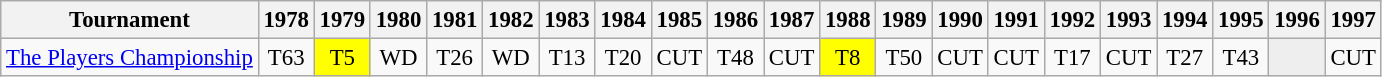<table class="wikitable" style="font-size:95%;text-align:center;">
<tr>
<th>Tournament</th>
<th>1978</th>
<th>1979</th>
<th>1980</th>
<th>1981</th>
<th>1982</th>
<th>1983</th>
<th>1984</th>
<th>1985</th>
<th>1986</th>
<th>1987</th>
<th>1988</th>
<th>1989</th>
<th>1990</th>
<th>1991</th>
<th>1992</th>
<th>1993</th>
<th>1994</th>
<th>1995</th>
<th>1996</th>
<th>1997</th>
</tr>
<tr>
<td align=left><a href='#'>The Players Championship</a></td>
<td>T63</td>
<td style="background:yellow;">T5</td>
<td>WD</td>
<td>T26</td>
<td>WD</td>
<td>T13</td>
<td>T20</td>
<td>CUT</td>
<td>T48</td>
<td>CUT</td>
<td style="background:yellow;">T8</td>
<td>T50</td>
<td>CUT</td>
<td>CUT</td>
<td>T17</td>
<td>CUT</td>
<td>T27</td>
<td>T43</td>
<td style="background:#eeeeee;"></td>
<td>CUT</td>
</tr>
</table>
